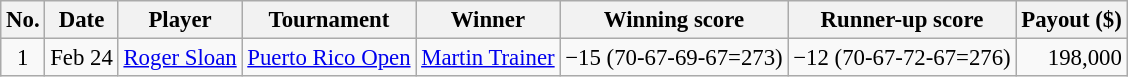<table class="wikitable" style="font-size:95%;">
<tr>
<th>No.</th>
<th>Date</th>
<th>Player</th>
<th>Tournament</th>
<th>Winner</th>
<th>Winning score</th>
<th>Runner-up score</th>
<th>Payout ($)</th>
</tr>
<tr>
<td align=center>1</td>
<td>Feb 24</td>
<td> <a href='#'>Roger Sloan</a></td>
<td><a href='#'>Puerto Rico Open</a></td>
<td> <a href='#'>Martin Trainer</a></td>
<td>−15 (70-67-69-67=273)</td>
<td>−12 (70-67-72-67=276)</td>
<td align=right>198,000</td>
</tr>
</table>
